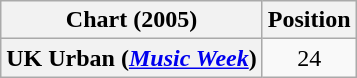<table class="wikitable plainrowheaders" style="text-align:center">
<tr>
<th scope="col">Chart (2005)</th>
<th scope="col">Position</th>
</tr>
<tr>
<th scope="row">UK Urban (<em><a href='#'>Music Week</a></em>)</th>
<td>24</td>
</tr>
</table>
